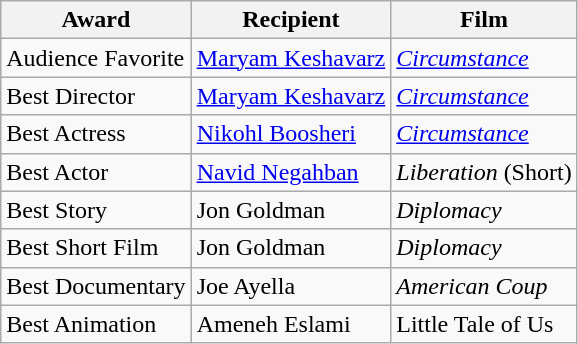<table class="wikitable">
<tr>
<th>Award</th>
<th>Recipient</th>
<th>Film</th>
</tr>
<tr>
<td>Audience Favorite</td>
<td><a href='#'>Maryam Keshavarz</a></td>
<td><em><a href='#'>Circumstance</a></em></td>
</tr>
<tr>
<td>Best Director</td>
<td><a href='#'>Maryam Keshavarz</a></td>
<td><em><a href='#'>Circumstance</a></em></td>
</tr>
<tr>
<td>Best Actress</td>
<td><a href='#'>Nikohl Boosheri</a></td>
<td><em><a href='#'>Circumstance</a></em></td>
</tr>
<tr>
<td>Best Actor</td>
<td><a href='#'>Navid Negahban</a></td>
<td><em>Liberation</em> (Short)</td>
</tr>
<tr>
<td>Best Story</td>
<td>Jon Goldman</td>
<td><em>Diplomacy</em></td>
</tr>
<tr>
<td>Best Short Film</td>
<td>Jon Goldman</td>
<td><em>Diplomacy</em></td>
</tr>
<tr>
<td>Best Documentary</td>
<td>Joe Ayella</td>
<td><em>American Coup</em></td>
</tr>
<tr>
<td>Best Animation</td>
<td>Ameneh Eslami</td>
<td>Little Tale of Us</td>
</tr>
</table>
